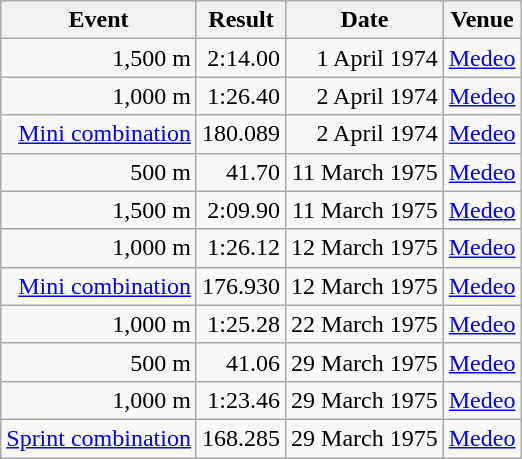<table class="wikitable" style="text-align:right">
<tr>
<th>Event</th>
<th>Result</th>
<th>Date</th>
<th>Venue</th>
</tr>
<tr>
<td>1,500 m</td>
<td>2:14.00</td>
<td>1 April 1974</td>
<td align="left"><a href='#'>Medeo</a></td>
</tr>
<tr>
<td>1,000 m</td>
<td>1:26.40</td>
<td>2 April 1974</td>
<td align="left"><a href='#'>Medeo</a></td>
</tr>
<tr>
<td><a href='#'>Mini combination</a></td>
<td>180.089</td>
<td>2 April 1974</td>
<td align="left"><a href='#'>Medeo</a></td>
</tr>
<tr>
<td>500 m</td>
<td>41.70</td>
<td>11 March 1975</td>
<td align="left"><a href='#'>Medeo</a></td>
</tr>
<tr>
<td>1,500 m</td>
<td>2:09.90</td>
<td>11 March 1975</td>
<td align="left"><a href='#'>Medeo</a></td>
</tr>
<tr>
<td>1,000 m</td>
<td>1:26.12</td>
<td>12 March 1975</td>
<td align="left"><a href='#'>Medeo</a></td>
</tr>
<tr>
<td><a href='#'>Mini combination</a></td>
<td>176.930</td>
<td>12 March 1975</td>
<td align="left"><a href='#'>Medeo</a></td>
</tr>
<tr>
<td>1,000 m</td>
<td>1:25.28</td>
<td>22 March 1975</td>
<td align="left"><a href='#'>Medeo</a></td>
</tr>
<tr>
<td>500 m</td>
<td>41.06</td>
<td>29 March 1975</td>
<td align="left"><a href='#'>Medeo</a></td>
</tr>
<tr>
<td>1,000 m</td>
<td>1:23.46</td>
<td>29 March 1975</td>
<td align="left"><a href='#'>Medeo</a></td>
</tr>
<tr>
<td><a href='#'>Sprint combination</a></td>
<td>168.285</td>
<td>29 March 1975</td>
<td align="left"><a href='#'>Medeo</a></td>
</tr>
</table>
